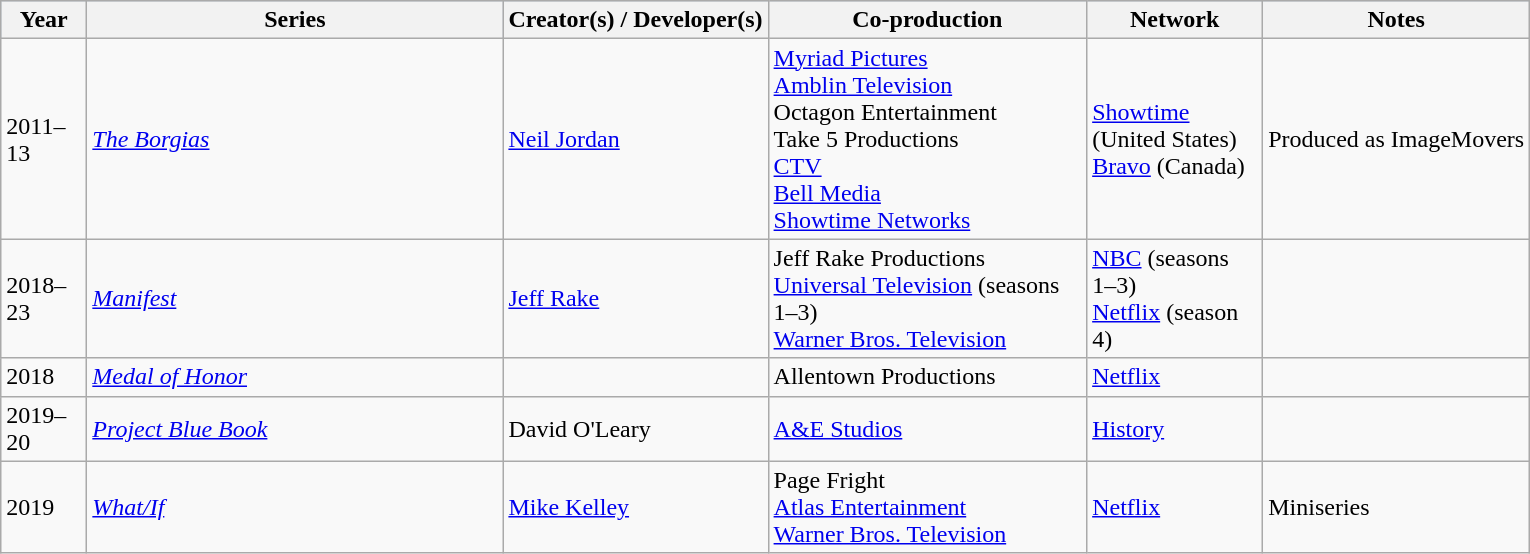<table class="wikitable">
<tr style="background:#b0c4de; text-align:center;">
<th width=50px>Year</th>
<th width=270px>Series</th>
<th>Creator(s) / Developer(s)</th>
<th width="205px">Co-production</th>
<th width=110px>Network</th>
<th>Notes</th>
</tr>
<tr>
<td>2011–13</td>
<td><em><a href='#'>The Borgias</a></em></td>
<td><a href='#'>Neil Jordan</a></td>
<td><a href='#'>Myriad Pictures</a><br><a href='#'>Amblin Television</a><br>Octagon Entertainment<br>Take 5 Productions<br><a href='#'>CTV</a><br><a href='#'>Bell Media</a><br><a href='#'>Showtime Networks</a></td>
<td><a href='#'>Showtime</a> (United States)<br><a href='#'>Bravo</a> (Canada)</td>
<td>Produced as ImageMovers</td>
</tr>
<tr>
<td>2018–23</td>
<td><em><a href='#'>Manifest</a></em></td>
<td><a href='#'>Jeff Rake</a></td>
<td>Jeff Rake Productions<br><a href='#'>Universal Television</a> (seasons 1–3)<br><a href='#'>Warner Bros. Television</a></td>
<td><a href='#'>NBC</a> (seasons 1–3)<br><a href='#'>Netflix</a> (season 4)</td>
<td></td>
</tr>
<tr>
<td>2018</td>
<td><em><a href='#'>Medal of Honor</a></em></td>
<td></td>
<td>Allentown Productions</td>
<td><a href='#'>Netflix</a></td>
<td></td>
</tr>
<tr>
<td>2019–20</td>
<td><em><a href='#'>Project Blue Book</a></em></td>
<td>David O'Leary</td>
<td><a href='#'>A&E Studios</a></td>
<td><a href='#'>History</a></td>
<td></td>
</tr>
<tr>
<td>2019</td>
<td><em><a href='#'>What/If</a></em></td>
<td><a href='#'>Mike Kelley</a></td>
<td>Page Fright<br><a href='#'>Atlas Entertainment</a><br><a href='#'>Warner Bros. Television</a></td>
<td><a href='#'>Netflix</a></td>
<td>Miniseries</td>
</tr>
</table>
